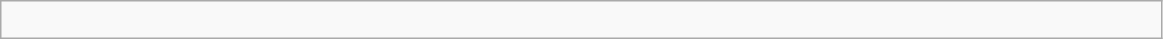<table class="wikitable" width=775px>
<tr>
<td><br></td>
</tr>
</table>
